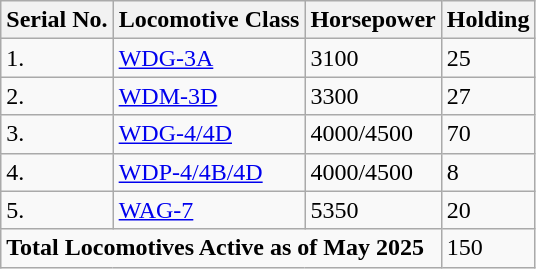<table class="wikitable">
<tr>
<th>Serial No.</th>
<th>Locomotive Class</th>
<th>Horsepower</th>
<th>Holding</th>
</tr>
<tr>
<td>1.</td>
<td><a href='#'>WDG-3A</a></td>
<td>3100</td>
<td>25</td>
</tr>
<tr>
<td>2.</td>
<td><a href='#'>WDM-3D</a></td>
<td>3300</td>
<td>27</td>
</tr>
<tr>
<td>3.</td>
<td><a href='#'>WDG-4/4D</a></td>
<td>4000/4500</td>
<td>70</td>
</tr>
<tr>
<td>4.</td>
<td><a href='#'>WDP-4/4B/4D</a></td>
<td>4000/4500</td>
<td>8</td>
</tr>
<tr>
<td>5.</td>
<td><a href='#'>WAG-7</a></td>
<td>5350</td>
<td>20</td>
</tr>
<tr>
<td colspan="3"><strong>Total Locomotives Active as of May 2025</strong></td>
<td>150</td>
</tr>
</table>
